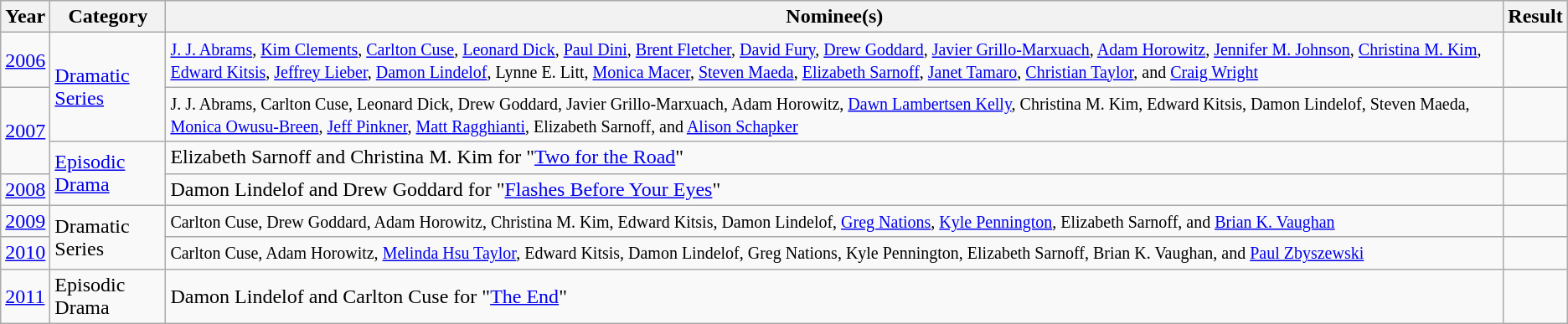<table class="wikitable">
<tr>
<th>Year</th>
<th>Category</th>
<th>Nominee(s)</th>
<th>Result</th>
</tr>
<tr>
<td><a href='#'>2006</a></td>
<td rowspan=2><a href='#'>Dramatic Series</a></td>
<td><small><a href='#'>J. J. Abrams</a>, <a href='#'>Kim Clements</a>, <a href='#'>Carlton Cuse</a>, <a href='#'>Leonard Dick</a>, <a href='#'>Paul Dini</a>, <a href='#'>Brent Fletcher</a>, <a href='#'>David Fury</a>, <a href='#'>Drew Goddard</a>, <a href='#'>Javier Grillo-Marxuach</a>, <a href='#'>Adam Horowitz</a>, <a href='#'>Jennifer M. Johnson</a>, <a href='#'>Christina M. Kim</a>, <a href='#'>Edward Kitsis</a>, <a href='#'>Jeffrey Lieber</a>, <a href='#'>Damon Lindelof</a>, Lynne E. Litt, <a href='#'>Monica Macer</a>, <a href='#'>Steven Maeda</a>, <a href='#'>Elizabeth Sarnoff</a>, <a href='#'>Janet Tamaro</a>, <a href='#'>Christian Taylor</a>, and <a href='#'>Craig Wright</a></small></td>
<td></td>
</tr>
<tr>
<td rowspan=2><a href='#'>2007</a></td>
<td><small>J. J. Abrams, Carlton Cuse, Leonard Dick, Drew Goddard, Javier Grillo-Marxuach, Adam Horowitz, <a href='#'>Dawn Lambertsen Kelly</a>, Christina M. Kim, Edward Kitsis, Damon Lindelof, Steven Maeda, <a href='#'>Monica Owusu-Breen</a>, <a href='#'>Jeff Pinkner</a>, <a href='#'>Matt Ragghianti</a>, Elizabeth Sarnoff, and <a href='#'>Alison Schapker</a></small></td>
<td></td>
</tr>
<tr>
<td rowspan=2><a href='#'>Episodic Drama</a></td>
<td>Elizabeth Sarnoff and Christina M. Kim for "<a href='#'>Two for the Road</a>"</td>
<td></td>
</tr>
<tr>
<td><a href='#'>2008</a></td>
<td>Damon Lindelof and Drew Goddard for "<a href='#'>Flashes Before Your Eyes</a>"</td>
<td></td>
</tr>
<tr>
<td><a href='#'>2009</a></td>
<td rowspan=2>Dramatic Series</td>
<td><small>Carlton Cuse, Drew Goddard, Adam Horowitz, Christina M. Kim, Edward Kitsis, Damon Lindelof, <a href='#'>Greg Nations</a>, <a href='#'>Kyle Pennington</a>, Elizabeth Sarnoff, and <a href='#'>Brian K. Vaughan</a></small></td>
<td></td>
</tr>
<tr>
<td><a href='#'>2010</a></td>
<td><small>Carlton Cuse, Adam Horowitz, <a href='#'>Melinda Hsu Taylor</a>, Edward Kitsis, Damon Lindelof, Greg Nations, Kyle Pennington, Elizabeth Sarnoff, Brian K. Vaughan, and <a href='#'>Paul Zbyszewski</a></small></td>
<td></td>
</tr>
<tr>
<td><a href='#'>2011</a></td>
<td>Episodic Drama</td>
<td>Damon Lindelof and Carlton Cuse for "<a href='#'>The End</a>"</td>
<td></td>
</tr>
</table>
